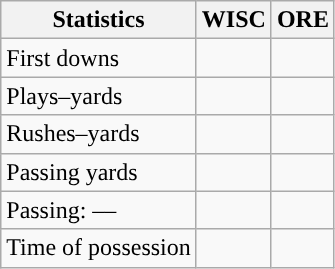<table class="wikitable" style="float:left">
<tr>
<th>Statistics</th>
<th>WISC</th>
<th>ORE</th>
</tr>
<tr>
<td>First downs</td>
<td></td>
<td></td>
</tr>
<tr>
<td>Plays–yards</td>
<td></td>
<td></td>
</tr>
<tr>
<td>Rushes–yards</td>
<td></td>
<td></td>
</tr>
<tr>
<td>Passing yards</td>
<td></td>
<td></td>
</tr>
<tr>
<td>Passing: ––</td>
<td></td>
<td></td>
</tr>
<tr>
<td>Time of possession</td>
<td></td>
<td></td>
</tr>
</table>
